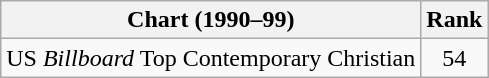<table class="wikitable">
<tr>
<th>Chart (1990–99)</th>
<th>Rank</th>
</tr>
<tr>
<td>US <em>Billboard</em> Top Contemporary Christian</td>
<td style="text-align:center;">54</td>
</tr>
</table>
